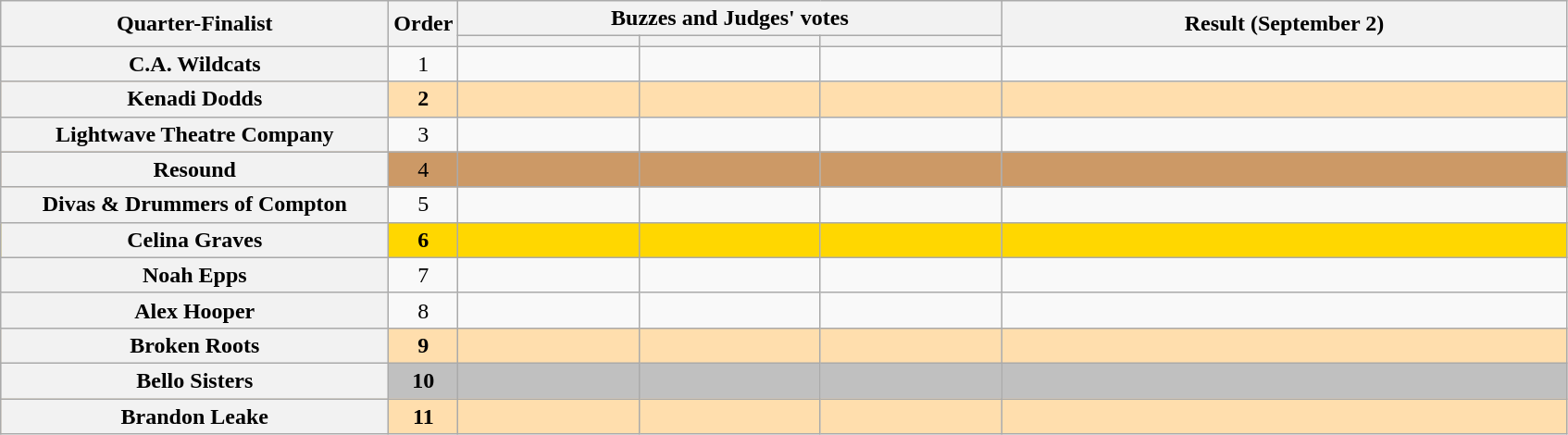<table class="wikitable plainrowheaders sortable" style="text-align:center;">
<tr>
<th scope="col" rowspan="2" class="unsortable" style="width:17em;">Quarter-Finalist</th>
<th scope="col" rowspan="2" style="width:1em;">Order</th>
<th scope="col" colspan="3" class="unsortable" style="width:24em;">Buzzes and Judges' votes</th>
<th scope="col" rowspan="2" style="width:25em;">Result (September 2)</th>
</tr>
<tr>
<th scope="col" class="unsortable" style="width:6em;"></th>
<th scope="col" class="unsortable" style="width:6em;"></th>
<th scope="col" class="unsortable" style="width:6em;"></th>
</tr>
<tr>
<th scope="row">C.A. Wildcats</th>
<td>1</td>
<td style="text-align:center;"></td>
<td style="text-align:center;"></td>
<td style="text-align:center;"></td>
<td></td>
</tr>
<tr style="background:NavajoWhite">
<th scope="row"><strong>Kenadi Dodds</strong></th>
<td><strong>2</strong></td>
<td style="text-align:center;"></td>
<td style="text-align:center;"></td>
<td style="text-align:center;"></td>
<td><strong></strong></td>
</tr>
<tr>
<th scope="row">Lightwave Theatre Company</th>
<td>3</td>
<td style="text-align:center;"></td>
<td style="text-align:center;"></td>
<td style="text-align:center;"></td>
<td></td>
</tr>
<tr style="background:#c96">
<th scope="row">Resound</th>
<td>4</td>
<td style="text-align:center;"></td>
<td style="text-align:center;"></td>
<td style="text-align:center;"></td>
<td></td>
</tr>
<tr>
<th scope="row">Divas & Drummers of Compton</th>
<td>5</td>
<td style="text-align:center;"></td>
<td style="text-align:center;"></td>
<td style="text-align:center;"></td>
<td></td>
</tr>
<tr style="background:gold">
<th scope="row"><strong>Celina Graves</strong></th>
<td><strong>6</strong></td>
<td style="text-align:center;"></td>
<td style="text-align:center;"></td>
<td style="text-align:center;"></td>
<td><strong></strong></td>
</tr>
<tr>
<th scope="row">Noah Epps</th>
<td>7</td>
<td style="text-align:center;"></td>
<td style="text-align:center;"></td>
<td style="text-align:center;"></td>
<td></td>
</tr>
<tr>
<th scope="row">Alex Hooper</th>
<td>8</td>
<td style="text-align:center;"></td>
<td style="text-align:center;"></td>
<td style="text-align:center;"></td>
<td></td>
</tr>
<tr style="background:NavajoWhite">
<th scope="row"><strong>Broken Roots</strong></th>
<td><strong>9</strong></td>
<td style="text-align:center;"></td>
<td style="text-align:center;"></td>
<td style="text-align:center;"></td>
<td><strong></strong></td>
</tr>
<tr style="background:silver">
<th scope="row"><strong>Bello Sisters</strong></th>
<td><strong>10</strong></td>
<td style="text-align:center;"></td>
<td style="text-align:center;"></td>
<td style="text-align:center;"></td>
<td><strong></strong></td>
</tr>
<tr style="background:NavajoWhite">
<th scope="row"><strong>Brandon Leake</strong></th>
<td><strong>11</strong></td>
<td style="text-align:center;"></td>
<td style="text-align:center;"></td>
<td style="text-align:center;"></td>
<td><strong></strong></td>
</tr>
</table>
